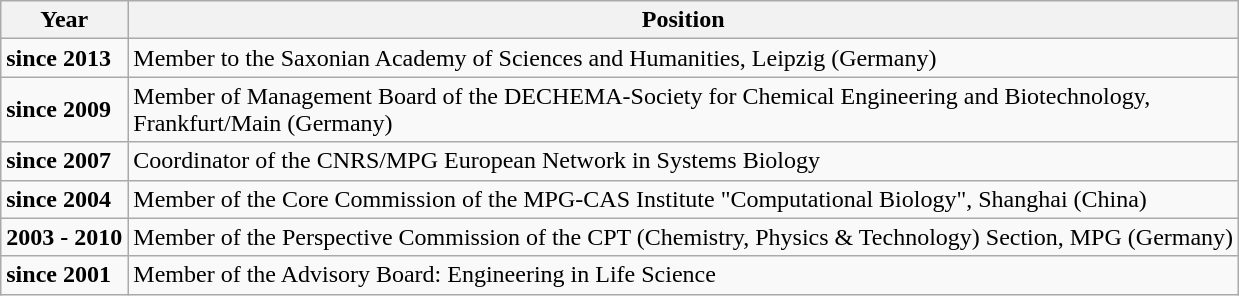<table class="wikitable sortable">
<tr>
<th data-sort-type="number">Year</th>
<th class="unsortable">Position</th>
</tr>
<tr>
<td data-sort-value="2013"><strong>since 2013</strong></td>
<td>Member to the Saxonian Academy of Sciences and Humanities, Leipzig (Germany)</td>
</tr>
<tr>
<td data-sort-value="2009"><strong>since 2009</strong></td>
<td>Member of Management Board of the DECHEMA-Society for Chemical Engineering and Biotechnology,<br>Frankfurt/Main (Germany)</td>
</tr>
<tr>
<td data-sort-value="2007"><strong>since 2007</strong></td>
<td>Coordinator of the CNRS/MPG European Network in Systems Biology</td>
</tr>
<tr>
<td data-sort-value="2004"><strong>since 2004</strong></td>
<td>Member of the Core Commission of the MPG-CAS Institute "Computational Biology", Shanghai (China)</td>
</tr>
<tr>
<td data-sort-value="2003"><strong>2003 - 2010</strong></td>
<td>Member of the Perspective Commission of the CPT (Chemistry, Physics & Technology) Section, MPG (Germany)</td>
</tr>
<tr>
<td data-sort-value="2001"><strong>since 2001</strong></td>
<td>Member of the Advisory Board: Engineering in Life Science</td>
</tr>
</table>
